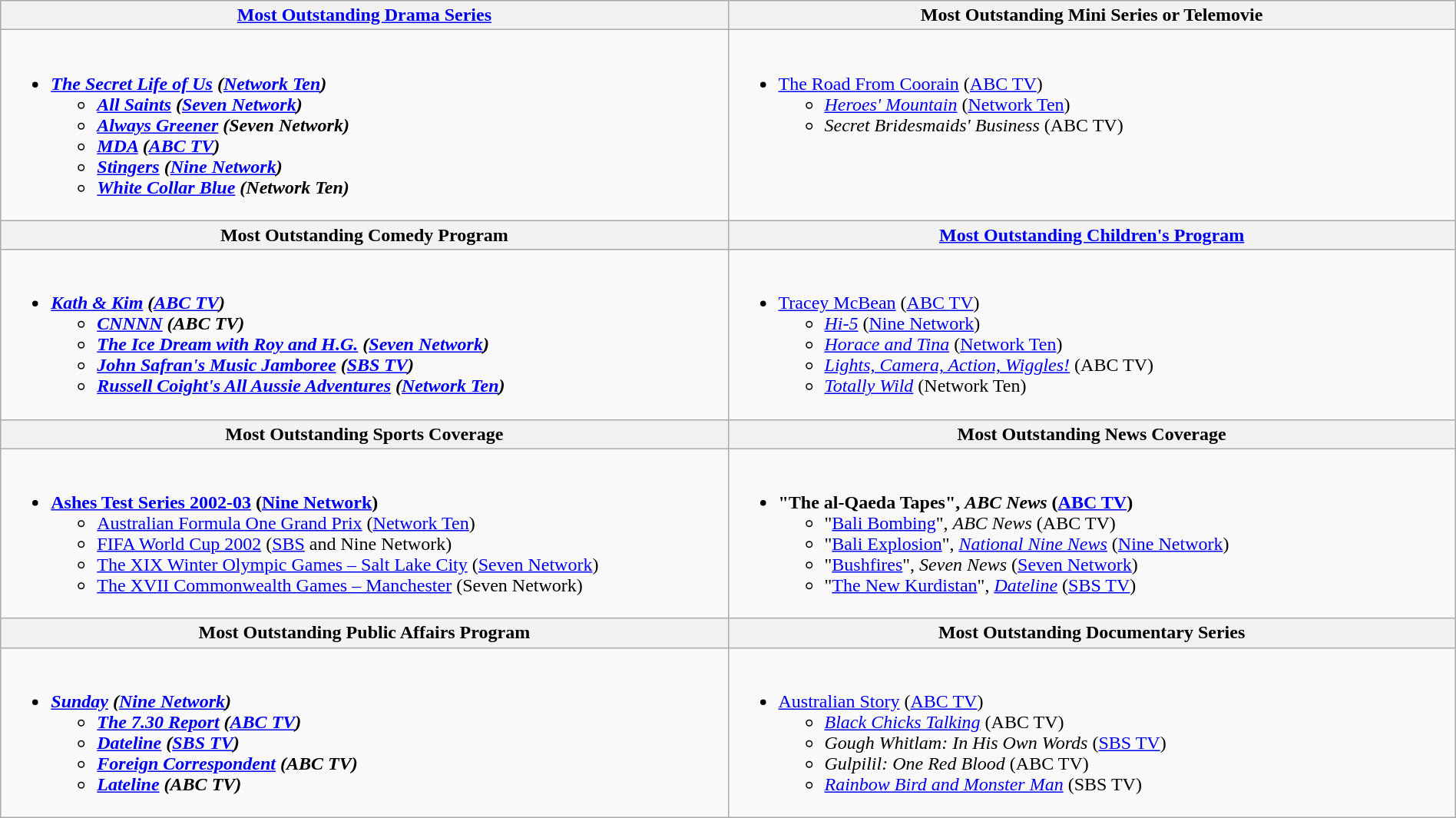<table class=wikitable width="100%">
<tr>
<th width="50%"><a href='#'>Most Outstanding Drama Series</a></th>
<th width="50%">Most Outstanding Mini Series or Telemovie</th>
</tr>
<tr>
<td valign="top"><br><ul><li><strong><em><a href='#'>The Secret Life of Us</a><em> (<a href='#'>Network Ten</a>)<strong><ul><li></em><a href='#'>All Saints</a><em> (<a href='#'>Seven Network</a>)</li><li></em><a href='#'>Always Greener</a><em> (Seven Network)</li><li></em><a href='#'>MDA</a><em> (<a href='#'>ABC TV</a>)</li><li></em><a href='#'>Stingers</a><em> (<a href='#'>Nine Network</a>)</li><li></em><a href='#'>White Collar Blue</a><em> (Network Ten)</li></ul></li></ul></td>
<td valign="top"><br><ul><li></em></strong><a href='#'>The Road From Coorain</a></em> (<a href='#'>ABC TV</a>)</strong><ul><li><em><a href='#'>Heroes' Mountain</a></em> (<a href='#'>Network Ten</a>)</li><li><em>Secret Bridesmaids' Business</em> (ABC TV)</li></ul></li></ul></td>
</tr>
<tr>
<th width="50%">Most Outstanding Comedy Program</th>
<th width="50%"><a href='#'>Most Outstanding Children's Program</a></th>
</tr>
<tr>
<td valign="top"><br><ul><li><strong><em><a href='#'>Kath & Kim</a><em> (<a href='#'>ABC TV</a>)<strong><ul><li></em><a href='#'>CNNNN</a><em> (ABC TV)</li><li></em><a href='#'>The Ice Dream with Roy and H.G.</a><em> (<a href='#'>Seven Network</a>)</li><li></em><a href='#'>John Safran's Music Jamboree</a><em> (<a href='#'>SBS TV</a>)</li><li></em><a href='#'>Russell Coight's All Aussie Adventures</a><em> (<a href='#'>Network Ten</a>)</li></ul></li></ul></td>
<td valign="top"><br><ul><li></em></strong><a href='#'>Tracey McBean</a></em> (<a href='#'>ABC TV</a>)</strong><ul><li><em><a href='#'>Hi-5</a></em> (<a href='#'>Nine Network</a>)</li><li><em><a href='#'>Horace and Tina</a></em> (<a href='#'>Network Ten</a>)</li><li><em><a href='#'>Lights, Camera, Action, Wiggles!</a></em> (ABC TV)</li><li><em><a href='#'>Totally Wild</a></em> (Network Ten)</li></ul></li></ul></td>
</tr>
<tr>
<th width="50%">Most Outstanding Sports Coverage</th>
<th width="50%">Most Outstanding News Coverage</th>
</tr>
<tr>
<td valign="top"><br><ul><li><strong><a href='#'>Ashes Test Series 2002-03</a> (<a href='#'>Nine Network</a>)</strong><ul><li><a href='#'>Australian Formula One Grand Prix</a> (<a href='#'>Network Ten</a>)</li><li><a href='#'>FIFA World Cup 2002</a> (<a href='#'>SBS</a> and Nine Network)</li><li><a href='#'>The XIX Winter Olympic Games – Salt Lake City</a> (<a href='#'>Seven Network</a>)</li><li><a href='#'>The XVII Commonwealth Games – Manchester</a> (Seven Network)</li></ul></li></ul></td>
<td valign="top"><br><ul><li><strong>"The al-Qaeda Tapes", <em>ABC News</em> (<a href='#'>ABC TV</a>)</strong><ul><li>"<a href='#'>Bali Bombing</a>", <em>ABC News</em> (ABC TV)</li><li>"<a href='#'>Bali Explosion</a>", <em><a href='#'>National Nine News</a></em> (<a href='#'>Nine Network</a>)</li><li>"<a href='#'>Bushfires</a>", <em>Seven News</em> (<a href='#'>Seven Network</a>)</li><li>"<a href='#'>The New Kurdistan</a>", <em><a href='#'>Dateline</a></em> (<a href='#'>SBS TV</a>)</li></ul></li></ul></td>
</tr>
<tr>
<th width="50%">Most Outstanding Public Affairs Program</th>
<th width="50%">Most Outstanding Documentary Series</th>
</tr>
<tr>
<td valign="top"><br><ul><li><strong><em><a href='#'>Sunday</a><em> (<a href='#'>Nine Network</a>)<strong><ul><li></em><a href='#'>The 7.30 Report</a><em> (<a href='#'>ABC TV</a>)</li><li></em><a href='#'>Dateline</a><em> (<a href='#'>SBS TV</a>)</li><li></em><a href='#'>Foreign Correspondent</a><em> (ABC TV)</li><li></em><a href='#'>Lateline</a><em> (ABC TV)</li></ul></li></ul></td>
<td valign="top"><br><ul><li></em></strong><a href='#'>Australian Story</a></em> (<a href='#'>ABC TV</a>)</strong><ul><li><em><a href='#'>Black Chicks Talking</a></em> (ABC TV)</li><li><em>Gough Whitlam: In His Own Words</em> (<a href='#'>SBS TV</a>)</li><li><em>Gulpilil: One Red Blood</em> (ABC TV)</li><li><em><a href='#'>Rainbow Bird and Monster Man</a></em> (SBS TV)</li></ul></li></ul></td>
</tr>
</table>
